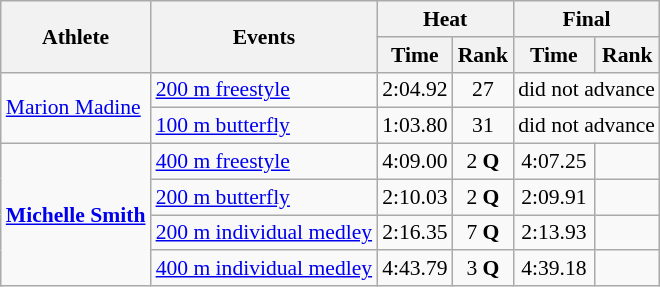<table class=wikitable style="font-size:90%">
<tr>
<th rowspan="2">Athlete</th>
<th rowspan="2">Events</th>
<th colspan="2">Heat</th>
<th colspan="2">Final</th>
</tr>
<tr>
<th>Time</th>
<th>Rank</th>
<th>Time</th>
<th>Rank</th>
</tr>
<tr>
<td rowspan="2"><a href='#'>Marion Madine</a></td>
<td><a href='#'>200 m freestyle</a></td>
<td align="center">2:04.92</td>
<td align="center">27</td>
<td align="center" colspan="2">did not advance</td>
</tr>
<tr>
<td><a href='#'>100 m butterfly</a></td>
<td align="center">1:03.80</td>
<td align="center">31</td>
<td align="center" colspan="2">did not advance</td>
</tr>
<tr>
<td rowspan="4"><strong><a href='#'>Michelle Smith</a></strong></td>
<td><a href='#'>400 m freestyle</a></td>
<td align="center">4:09.00</td>
<td align="center">2 <strong>Q</strong></td>
<td align="center">4:07.25</td>
<td align="center"></td>
</tr>
<tr>
<td><a href='#'>200 m butterfly</a></td>
<td align="center">2:10.03</td>
<td align="center">2 <strong>Q</strong></td>
<td align="center">2:09.91</td>
<td align="center"></td>
</tr>
<tr>
<td><a href='#'>200 m individual medley</a></td>
<td align="center">2:16.35</td>
<td align="center">7 <strong>Q</strong></td>
<td align="center">2:13.93</td>
<td align="center"></td>
</tr>
<tr>
<td><a href='#'>400 m individual medley</a></td>
<td align="center">4:43.79</td>
<td align="center">3 <strong>Q</strong></td>
<td align="center">4:39.18</td>
<td align="center"></td>
</tr>
</table>
